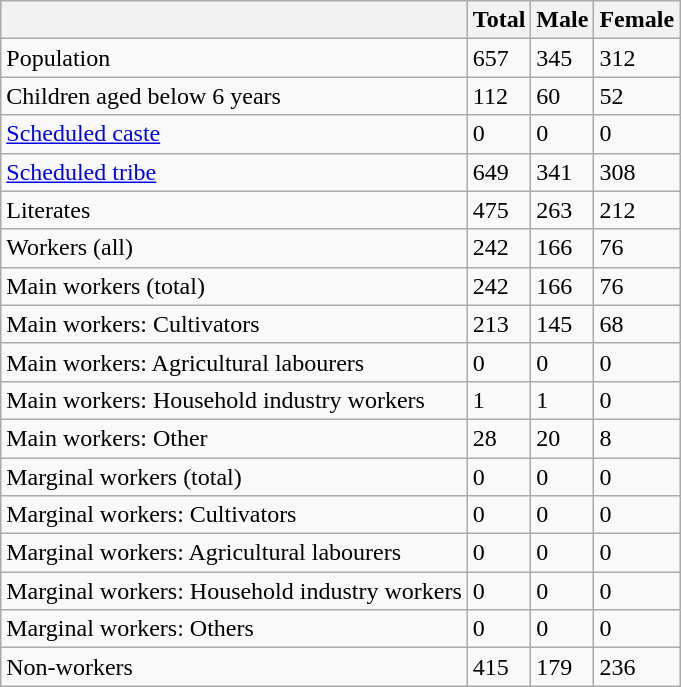<table class="wikitable sortable">
<tr>
<th></th>
<th>Total</th>
<th>Male</th>
<th>Female</th>
</tr>
<tr>
<td>Population</td>
<td>657</td>
<td>345</td>
<td>312</td>
</tr>
<tr>
<td>Children aged below 6 years</td>
<td>112</td>
<td>60</td>
<td>52</td>
</tr>
<tr>
<td><a href='#'>Scheduled caste</a></td>
<td>0</td>
<td>0</td>
<td>0</td>
</tr>
<tr>
<td><a href='#'>Scheduled tribe</a></td>
<td>649</td>
<td>341</td>
<td>308</td>
</tr>
<tr>
<td>Literates</td>
<td>475</td>
<td>263</td>
<td>212</td>
</tr>
<tr>
<td>Workers (all)</td>
<td>242</td>
<td>166</td>
<td>76</td>
</tr>
<tr>
<td>Main workers (total)</td>
<td>242</td>
<td>166</td>
<td>76</td>
</tr>
<tr>
<td>Main workers: Cultivators</td>
<td>213</td>
<td>145</td>
<td>68</td>
</tr>
<tr>
<td>Main workers: Agricultural labourers</td>
<td>0</td>
<td>0</td>
<td>0</td>
</tr>
<tr>
<td>Main workers: Household industry workers</td>
<td>1</td>
<td>1</td>
<td>0</td>
</tr>
<tr>
<td>Main workers: Other</td>
<td>28</td>
<td>20</td>
<td>8</td>
</tr>
<tr>
<td>Marginal workers (total)</td>
<td>0</td>
<td>0</td>
<td>0</td>
</tr>
<tr>
<td>Marginal workers: Cultivators</td>
<td>0</td>
<td>0</td>
<td>0</td>
</tr>
<tr>
<td>Marginal workers: Agricultural labourers</td>
<td>0</td>
<td>0</td>
<td>0</td>
</tr>
<tr>
<td>Marginal workers: Household industry workers</td>
<td>0</td>
<td>0</td>
<td>0</td>
</tr>
<tr>
<td>Marginal workers: Others</td>
<td>0</td>
<td>0</td>
<td>0</td>
</tr>
<tr>
<td>Non-workers</td>
<td>415</td>
<td>179</td>
<td>236</td>
</tr>
</table>
